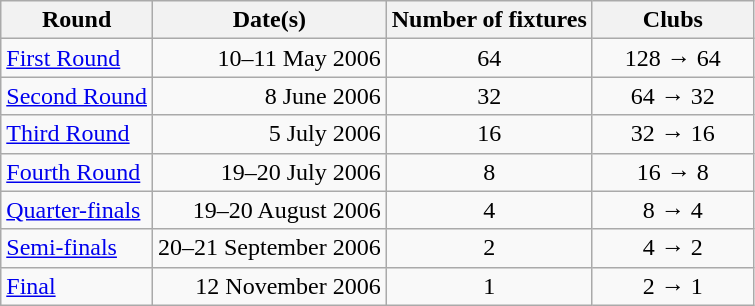<table class="wikitable" style="text-align:center">
<tr>
<th>Round</th>
<th>Date(s)</th>
<th>Number of fixtures</th>
<th width=100>Clubs</th>
</tr>
<tr>
<td align=left><a href='#'>First Round</a></td>
<td align=right>10–11 May 2006</td>
<td>64</td>
<td>128 → 64</td>
</tr>
<tr>
<td align=left><a href='#'>Second Round</a></td>
<td align=right>8 June 2006</td>
<td>32</td>
<td>64 → 32</td>
</tr>
<tr>
<td align=left><a href='#'>Third Round</a></td>
<td align=right>5 July 2006</td>
<td>16</td>
<td>32 → 16</td>
</tr>
<tr>
<td align=left><a href='#'>Fourth Round</a></td>
<td align=right>19–20 July 2006</td>
<td>8</td>
<td>16 → 8</td>
</tr>
<tr>
<td align=left><a href='#'>Quarter-finals</a></td>
<td align=right>19–20 August 2006</td>
<td>4</td>
<td>8 → 4</td>
</tr>
<tr>
<td align=left><a href='#'>Semi-finals</a></td>
<td align=right>20–21 September 2006</td>
<td>2</td>
<td>4 → 2</td>
</tr>
<tr>
<td align=left><a href='#'>Final</a></td>
<td align=right>12 November 2006</td>
<td>1</td>
<td>2 → 1</td>
</tr>
</table>
